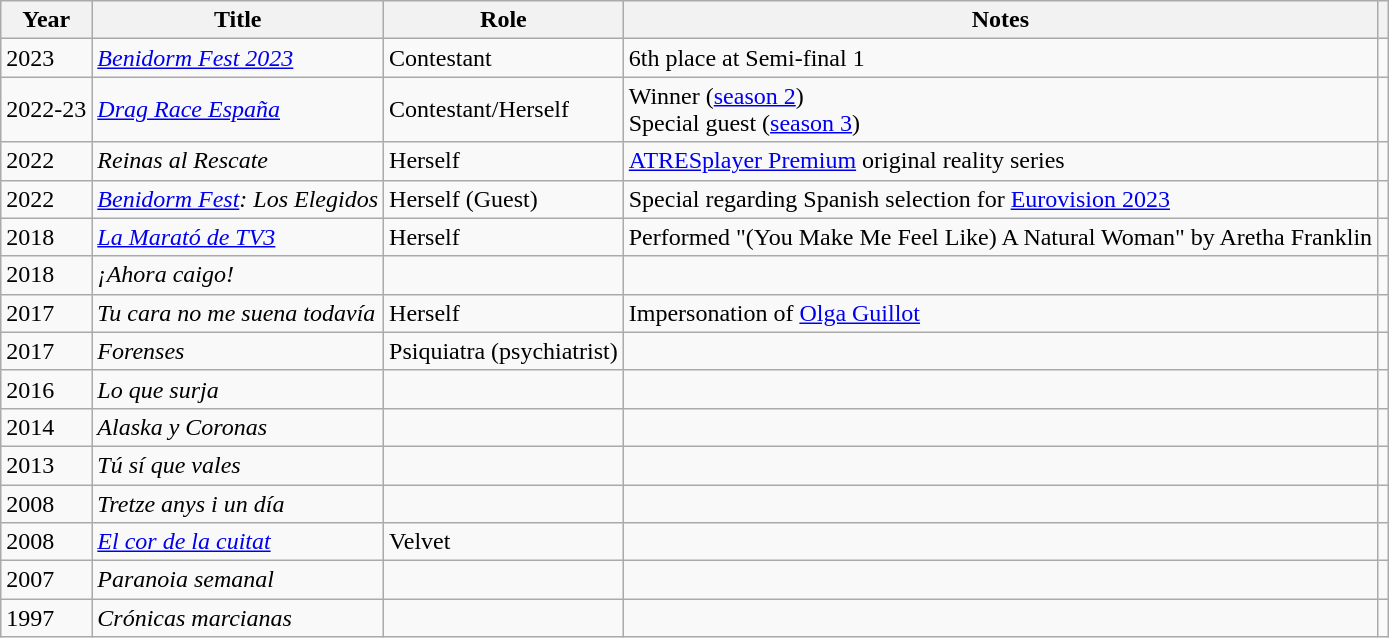<table class="wikitable">
<tr>
<th>Year</th>
<th>Title</th>
<th>Role</th>
<th>Notes</th>
<th style="text-align: center;" class="unsortable"></th>
</tr>
<tr>
<td>2023</td>
<td><em><a href='#'>Benidorm Fest 2023</a></em></td>
<td>Contestant</td>
<td>6th place at Semi-final 1</td>
<td></td>
</tr>
<tr>
<td>2022-23</td>
<td><em><a href='#'>Drag Race España</a></em></td>
<td>Contestant/Herself</td>
<td>Winner (<a href='#'>season 2</a>)<br> Special guest (<a href='#'>season 3</a>)</td>
<td></td>
</tr>
<tr>
<td>2022</td>
<td><em>Reinas al Rescate</em></td>
<td>Herself</td>
<td><a href='#'>ATRESplayer Premium</a> original reality series</td>
<td></td>
</tr>
<tr>
<td>2022</td>
<td><em><a href='#'>Benidorm Fest</a>: Los Elegidos</em></td>
<td>Herself (Guest)</td>
<td>Special regarding Spanish selection for <a href='#'>Eurovision 2023</a></td>
<td></td>
</tr>
<tr>
<td>2018</td>
<td><em><a href='#'>La Marató de TV3</a></em></td>
<td>Herself</td>
<td>Performed "(You Make Me Feel Like) A Natural Woman" by Aretha Franklin</td>
<td></td>
</tr>
<tr>
<td>2018</td>
<td><em>¡Ahora caigo!</em></td>
<td></td>
<td></td>
<td></td>
</tr>
<tr>
<td>2017</td>
<td><em>Tu cara no me suena todavía</em></td>
<td>Herself</td>
<td>Impersonation of <a href='#'>Olga Guillot</a></td>
<td></td>
</tr>
<tr>
<td>2017</td>
<td><em>Forenses</em></td>
<td>Psiquiatra (psychiatrist)</td>
<td></td>
<td></td>
</tr>
<tr>
<td>2016</td>
<td><em>Lo que surja</em></td>
<td></td>
<td></td>
<td></td>
</tr>
<tr>
<td>2014</td>
<td><em>Alaska y Coronas</em></td>
<td></td>
<td></td>
<td></td>
</tr>
<tr>
<td>2013</td>
<td><em>Tú sí que vales</em></td>
<td></td>
<td></td>
<td></td>
</tr>
<tr>
<td>2008</td>
<td><em>Tretze anys i un día</em></td>
<td></td>
<td></td>
<td></td>
</tr>
<tr>
<td>2008</td>
<td><a href='#'><em>El cor de la cuitat</em></a></td>
<td>Velvet</td>
<td></td>
<td></td>
</tr>
<tr>
<td>2007</td>
<td><em>Paranoia semanal</em></td>
<td></td>
<td></td>
<td></td>
</tr>
<tr>
<td>1997</td>
<td><em>Crónicas marcianas</em></td>
<td></td>
<td></td>
<td></td>
</tr>
</table>
